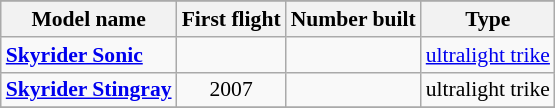<table class="wikitable" align=center style="font-size:90%;">
<tr>
</tr>
<tr style="background:#efefef;">
<th>Model name</th>
<th>First flight</th>
<th>Number built</th>
<th>Type</th>
</tr>
<tr>
<td align=left><strong><a href='#'>Skyrider Sonic</a></strong></td>
<td align=center></td>
<td align=center></td>
<td align=left><a href='#'>ultralight trike</a></td>
</tr>
<tr>
<td align=left><strong><a href='#'>Skyrider Stingray</a></strong></td>
<td align=center>2007</td>
<td align=center></td>
<td align=left>ultralight trike</td>
</tr>
<tr>
</tr>
</table>
